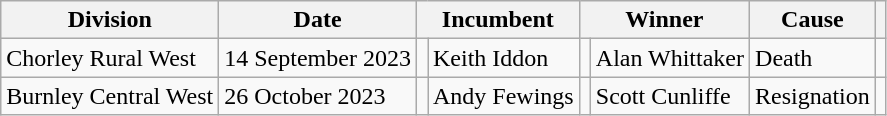<table class="wikitable">
<tr>
<th>Division</th>
<th>Date</th>
<th colspan="2">Incumbent</th>
<th colspan="2">Winner</th>
<th>Cause</th>
<th></th>
</tr>
<tr>
<td>Chorley Rural West</td>
<td>14 September 2023</td>
<td></td>
<td>Keith Iddon</td>
<td></td>
<td>Alan Whittaker</td>
<td>Death</td>
<td></td>
</tr>
<tr>
<td>Burnley Central West</td>
<td>26 October 2023</td>
<td></td>
<td>Andy Fewings</td>
<td></td>
<td>Scott Cunliffe</td>
<td>Resignation</td>
<td></td>
</tr>
</table>
